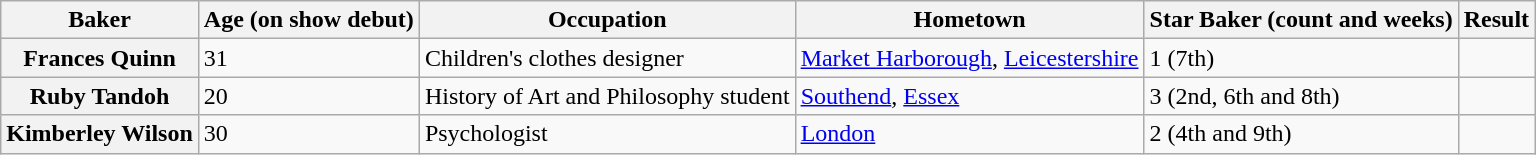<table class="wikitable col2center col5center">
<tr>
<th scope="col">Baker</th>
<th scope="col">Age (on show debut)</th>
<th scope="col">Occupation</th>
<th scope="col">Hometown</th>
<th scope="col">Star Baker (count and weeks)</th>
<th scope="col">Result</th>
</tr>
<tr>
<th scope="row">Frances Quinn</th>
<td>31</td>
<td>Children's clothes designer</td>
<td><a href='#'>Market Harborough</a>, <a href='#'>Leicestershire</a></td>
<td>1 (7th)</td>
<td></td>
</tr>
<tr>
<th scope="row">Ruby Tandoh</th>
<td>20</td>
<td>History of Art and Philosophy student</td>
<td><a href='#'>Southend</a>, <a href='#'>Essex</a></td>
<td>3 (2nd, 6th and 8th)</td>
<td></td>
</tr>
<tr>
<th scope="row">Kimberley Wilson</th>
<td>30</td>
<td>Psychologist</td>
<td><a href='#'>London</a></td>
<td>2 (4th and 9th)</td>
<td></td>
</tr>
</table>
